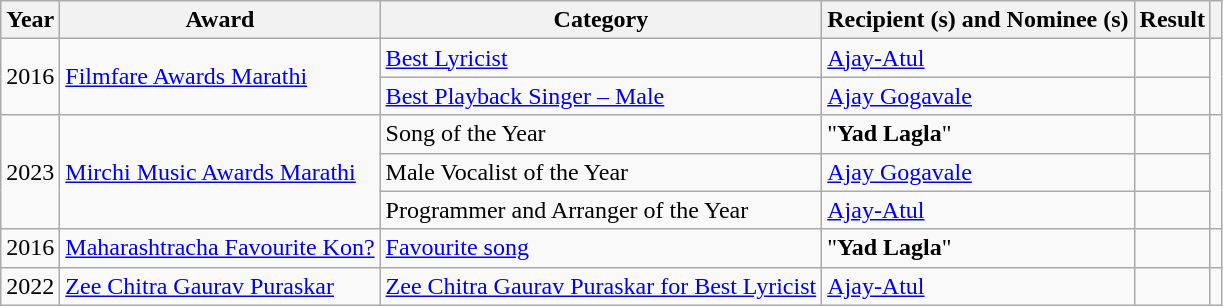<table class="wikitable sortable">
<tr>
<th>Year</th>
<th>Award</th>
<th>Category</th>
<th>Recipient (s) and Nominee (s)</th>
<th>Result</th>
<th></th>
</tr>
<tr>
<td rowspan="2">2016</td>
<td rowspan="2"><a href='#'>Filmfare Awards Marathi</a></td>
<td><a href='#'>Best Lyricist</a></td>
<td><a href='#'>Ajay-Atul</a></td>
<td></td>
<td rowspan="2"></td>
</tr>
<tr>
<td><a href='#'>Best Playback Singer – Male</a></td>
<td><a href='#'>Ajay Gogavale</a></td>
<td></td>
</tr>
<tr>
<td rowspan="3">2023</td>
<td rowspan="3"><a href='#'>Mirchi Music Awards Marathi</a></td>
<td>Song of the Year</td>
<td>"<strong>Yad Lagla</strong>"</td>
<td></td>
<td rowspan="3"></td>
</tr>
<tr>
<td>Male Vocalist of the Year</td>
<td><a href='#'>Ajay Gogavale</a></td>
<td></td>
</tr>
<tr>
<td>Programmer and Arranger of the Year</td>
<td><a href='#'>Ajay-Atul</a></td>
<td></td>
</tr>
<tr>
<td>2016</td>
<td><a href='#'>Maharashtracha Favourite Kon?</a></td>
<td><a href='#'>Favourite song</a></td>
<td>"<strong>Yad Lagla</strong>"</td>
<td></td>
<td></td>
</tr>
<tr>
<td>2022</td>
<td><a href='#'>Zee Chitra Gaurav Puraskar</a></td>
<td><a href='#'>Zee Chitra Gaurav Puraskar for Best Lyricist</a></td>
<td><a href='#'>Ajay-Atul</a></td>
<td></td>
<td></td>
</tr>
</table>
